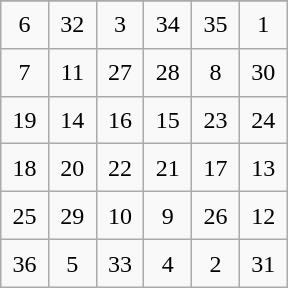<table class="wikitable" style="margin-left:auto;margin-right:auto;text-align:center;width:12em;height:12em;table-layout:fixed;">
<tr>
</tr>
<tr>
<td>6</td>
<td>32</td>
<td>3</td>
<td>34</td>
<td>35</td>
<td>1</td>
</tr>
<tr>
<td>7</td>
<td>11</td>
<td>27</td>
<td>28</td>
<td>8</td>
<td>30</td>
</tr>
<tr>
<td>19</td>
<td>14</td>
<td>16</td>
<td>15</td>
<td>23</td>
<td>24</td>
</tr>
<tr>
<td>18</td>
<td>20</td>
<td>22</td>
<td>21</td>
<td>17</td>
<td>13</td>
</tr>
<tr>
<td>25</td>
<td>29</td>
<td>10</td>
<td>9</td>
<td>26</td>
<td>12</td>
</tr>
<tr>
<td>36</td>
<td>5</td>
<td>33</td>
<td>4</td>
<td>2</td>
<td>31</td>
</tr>
</table>
